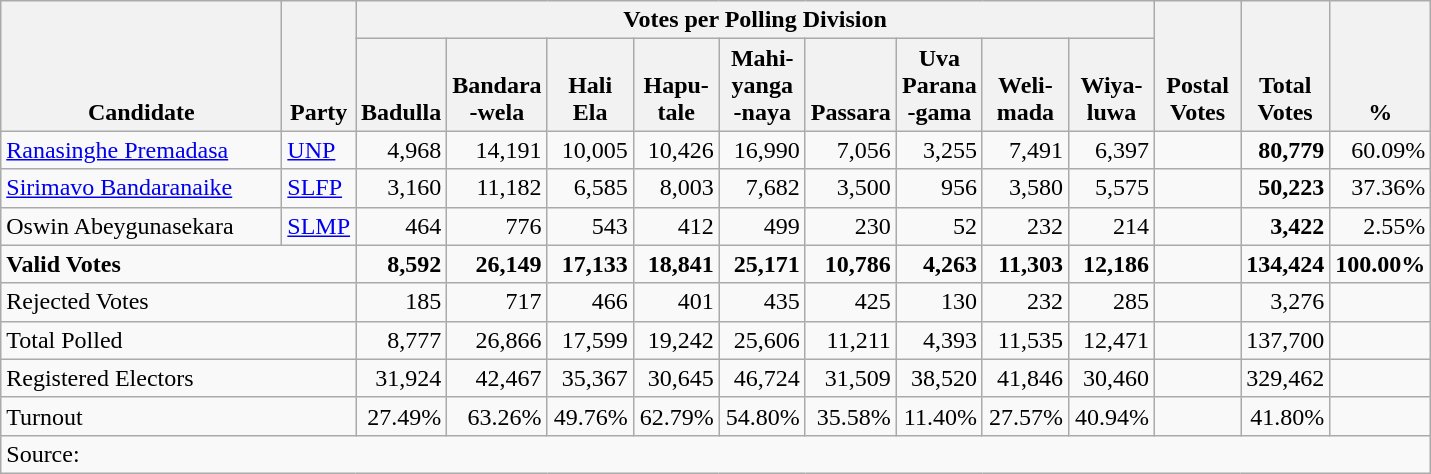<table class="wikitable" border="1" style="text-align:right;">
<tr>
<th align=left valign=bottom rowspan=2 width="180">Candidate</th>
<th align=left valign=bottom rowspan=2 width="40">Party</th>
<th colspan=9>Votes per Polling Division</th>
<th align=center valign=bottom rowspan=2 width="50">Postal<br>Votes</th>
<th align=center valign=bottom rowspan=2 width="50">Total Votes</th>
<th align=center valign=bottom rowspan=2 width="50">%</th>
</tr>
<tr>
<th align=center valign=bottom width="50">Badulla</th>
<th align=center valign=bottom width="50">Bandara<br>-wela</th>
<th align=center valign=bottom width="50">Hali<br>Ela</th>
<th !align=center valign=bottom width="50">Hapu-<br>tale</th>
<th align=center valign=bottom width="50">Mahi-<br>yanga<br>-naya</th>
<th align=center valign=bottom width="50">Passara</th>
<th align=center valign=bottom width="50">Uva<br>Parana<br>-gama</th>
<th align=center valign=bottom width="50">Weli-<br>mada</th>
<th align=center valign=bottom width="50">Wiya-<br>luwa</th>
</tr>
<tr>
<td align=left><a href='#'>Ranasinghe Premadasa</a></td>
<td align=left><a href='#'>UNP</a></td>
<td>4,968</td>
<td>14,191</td>
<td>10,005</td>
<td>10,426</td>
<td>16,990</td>
<td>7,056</td>
<td>3,255</td>
<td>7,491</td>
<td>6,397</td>
<td></td>
<td><strong>80,779</strong></td>
<td>60.09%</td>
</tr>
<tr>
<td align=left><a href='#'>Sirimavo Bandaranaike</a></td>
<td align=left><a href='#'>SLFP</a></td>
<td>3,160</td>
<td>11,182</td>
<td>6,585</td>
<td>8,003</td>
<td>7,682</td>
<td>3,500</td>
<td>956</td>
<td>3,580</td>
<td>5,575</td>
<td></td>
<td><strong>50,223</strong></td>
<td>37.36%</td>
</tr>
<tr>
<td align=left>Oswin Abeygunasekara</td>
<td align=left><a href='#'>SLMP</a></td>
<td>464</td>
<td>776</td>
<td>543</td>
<td>412</td>
<td>499</td>
<td>230</td>
<td>52</td>
<td>232</td>
<td>214</td>
<td></td>
<td><strong>3,422</strong></td>
<td>2.55%</td>
</tr>
<tr>
<td align=left colspan=2><strong>Valid Votes</strong></td>
<td><strong>8,592</strong></td>
<td><strong>26,149</strong></td>
<td><strong>17,133</strong></td>
<td><strong>18,841</strong></td>
<td><strong>25,171</strong></td>
<td><strong>10,786</strong></td>
<td><strong>4,263</strong></td>
<td><strong>11,303</strong></td>
<td><strong>12,186</strong></td>
<td></td>
<td><strong>134,424</strong></td>
<td><strong>100.00%</strong></td>
</tr>
<tr>
<td align=left colspan=2>Rejected Votes</td>
<td>185</td>
<td>717</td>
<td>466</td>
<td>401</td>
<td>435</td>
<td>425</td>
<td>130</td>
<td>232</td>
<td>285</td>
<td></td>
<td>3,276</td>
<td></td>
</tr>
<tr>
<td align=left colspan=2>Total Polled</td>
<td>8,777</td>
<td>26,866</td>
<td>17,599</td>
<td>19,242</td>
<td>25,606</td>
<td>11,211</td>
<td>4,393</td>
<td>11,535</td>
<td>12,471</td>
<td></td>
<td>137,700</td>
<td></td>
</tr>
<tr>
<td align=left colspan=2>Registered Electors</td>
<td>31,924</td>
<td>42,467</td>
<td>35,367</td>
<td>30,645</td>
<td>46,724</td>
<td>31,509</td>
<td>38,520</td>
<td>41,846</td>
<td>30,460</td>
<td></td>
<td>329,462</td>
<td></td>
</tr>
<tr>
<td align=left colspan=2>Turnout</td>
<td>27.49%</td>
<td>63.26%</td>
<td>49.76%</td>
<td>62.79%</td>
<td>54.80%</td>
<td>35.58%</td>
<td>11.40%</td>
<td>27.57%</td>
<td>40.94%</td>
<td></td>
<td>41.80%</td>
<td></td>
</tr>
<tr>
<td align=left colspan=14>Source:</td>
</tr>
</table>
